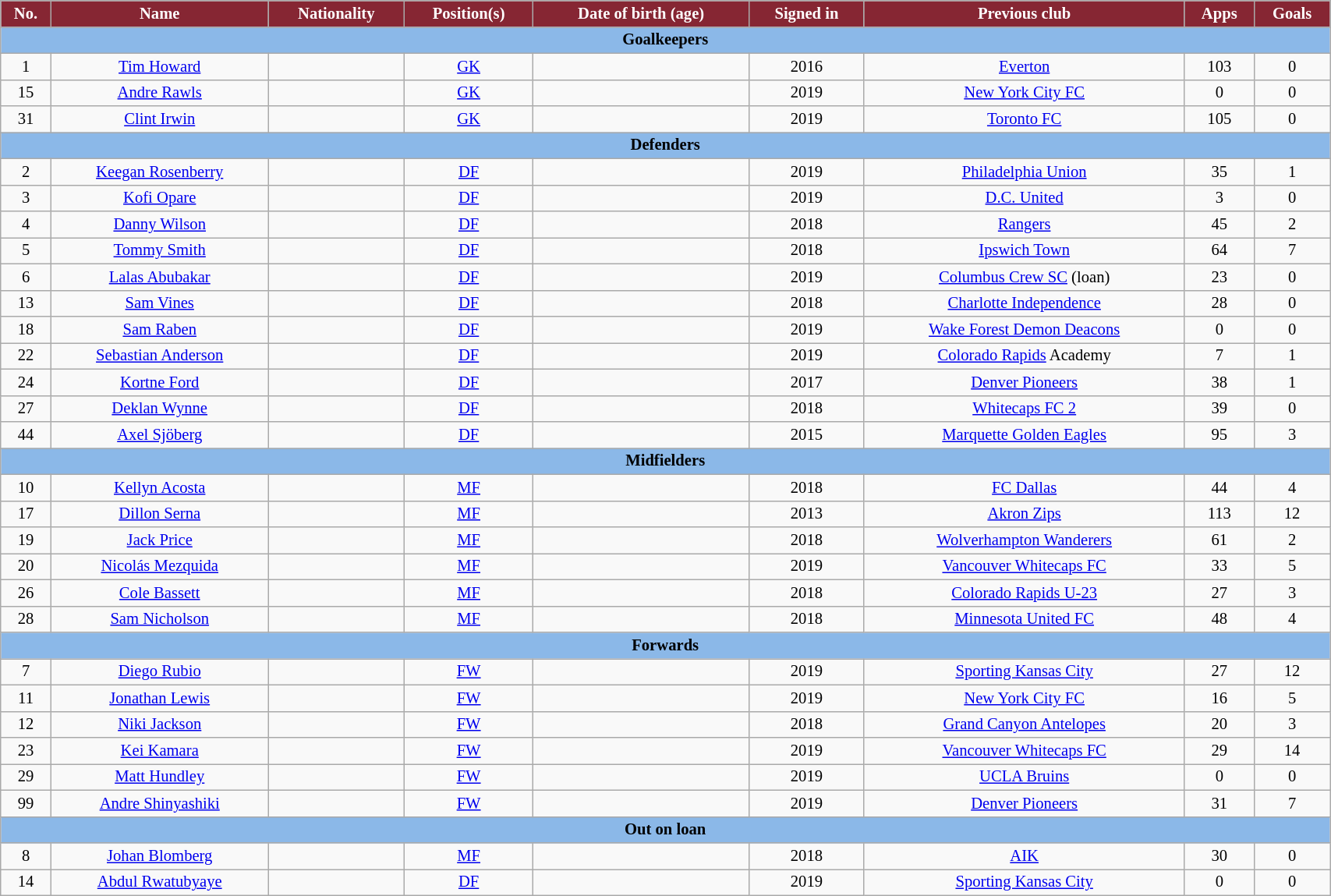<table class="wikitable" style="text-align:center; font-size:86%; width:90%;">
<tr>
<th style="background:#862633; color:#FFFFFF; text-align:center;">No.</th>
<th style="background:#862633; color:#FFFFFF; text-align:center;">Name</th>
<th style="background:#862633; color:#FFFFFF; text-align:center;">Nationality</th>
<th style="background:#862633; color:#FFFFFF; text-align:center;">Position(s)</th>
<th style="background:#862633; color:#FFFFFF; text-align:center;">Date of birth (age)</th>
<th style="background:#862633; color:#FFFFFF; text-align:center;">Signed in</th>
<th style="background:#862633; color:#FFFFFF; text-align:center;">Previous club</th>
<th style="background:#862633; color:#FFFFFF; text-align:center;">Apps</th>
<th style="background:#862633; color:#FFFFFF; text-align:center;">Goals</th>
</tr>
<tr>
<th colspan=9 style="background:#8BB8E8; color:#000; text-align:center;">Goalkeepers</th>
</tr>
<tr>
<td>1</td>
<td><a href='#'>Tim Howard</a></td>
<td></td>
<td><a href='#'>GK</a></td>
<td></td>
<td>2016</td>
<td> <a href='#'>Everton</a></td>
<td>103</td>
<td>0</td>
</tr>
<tr>
<td>15</td>
<td><a href='#'>Andre Rawls</a></td>
<td></td>
<td><a href='#'>GK</a></td>
<td></td>
<td>2019</td>
<td> <a href='#'>New York City FC</a></td>
<td>0</td>
<td>0</td>
</tr>
<tr>
<td>31</td>
<td><a href='#'>Clint Irwin</a></td>
<td></td>
<td><a href='#'>GK</a></td>
<td></td>
<td>2019</td>
<td> <a href='#'>Toronto FC</a></td>
<td>105</td>
<td>0</td>
</tr>
<tr>
<th colspan=9 style="background:#8BB8E8; color:#000; text-align:center;">Defenders</th>
</tr>
<tr>
<td>2</td>
<td><a href='#'>Keegan Rosenberry</a></td>
<td></td>
<td><a href='#'>DF</a></td>
<td></td>
<td>2019</td>
<td> <a href='#'>Philadelphia Union</a></td>
<td>35</td>
<td>1</td>
</tr>
<tr>
<td>3</td>
<td><a href='#'>Kofi Opare</a></td>
<td></td>
<td><a href='#'>DF</a></td>
<td></td>
<td>2019</td>
<td> <a href='#'>D.C. United</a></td>
<td>3</td>
<td>0</td>
</tr>
<tr>
<td>4</td>
<td><a href='#'>Danny Wilson</a></td>
<td></td>
<td><a href='#'>DF</a></td>
<td></td>
<td>2018</td>
<td> <a href='#'>Rangers</a></td>
<td>45</td>
<td>2</td>
</tr>
<tr>
<td>5</td>
<td><a href='#'>Tommy Smith</a></td>
<td></td>
<td><a href='#'>DF</a></td>
<td></td>
<td>2018</td>
<td> <a href='#'>Ipswich Town</a></td>
<td>64</td>
<td>7</td>
</tr>
<tr>
<td>6</td>
<td><a href='#'>Lalas Abubakar</a></td>
<td></td>
<td><a href='#'>DF</a></td>
<td></td>
<td>2019</td>
<td> <a href='#'>Columbus Crew SC</a> (loan)</td>
<td>23</td>
<td>0</td>
</tr>
<tr>
<td>13</td>
<td><a href='#'>Sam Vines</a></td>
<td></td>
<td><a href='#'>DF</a></td>
<td></td>
<td>2018</td>
<td> <a href='#'>Charlotte Independence</a></td>
<td>28</td>
<td>0</td>
</tr>
<tr>
<td>18</td>
<td><a href='#'>Sam Raben</a></td>
<td></td>
<td><a href='#'>DF</a></td>
<td></td>
<td>2019</td>
<td> <a href='#'>Wake Forest Demon Deacons</a></td>
<td>0</td>
<td>0</td>
</tr>
<tr>
<td>22</td>
<td><a href='#'>Sebastian Anderson</a></td>
<td></td>
<td><a href='#'>DF</a></td>
<td></td>
<td>2019</td>
<td> <a href='#'>Colorado Rapids</a> Academy</td>
<td>7</td>
<td>1</td>
</tr>
<tr>
<td>24</td>
<td><a href='#'>Kortne Ford</a></td>
<td></td>
<td><a href='#'>DF</a></td>
<td></td>
<td>2017</td>
<td> <a href='#'>Denver Pioneers</a></td>
<td>38</td>
<td>1</td>
</tr>
<tr>
<td>27</td>
<td><a href='#'>Deklan Wynne</a></td>
<td></td>
<td><a href='#'>DF</a></td>
<td></td>
<td>2018</td>
<td> <a href='#'>Whitecaps FC 2</a></td>
<td>39</td>
<td>0</td>
</tr>
<tr>
<td>44</td>
<td><a href='#'>Axel Sjöberg</a></td>
<td></td>
<td><a href='#'>DF</a></td>
<td></td>
<td>2015</td>
<td> <a href='#'>Marquette Golden Eagles</a></td>
<td>95</td>
<td>3</td>
</tr>
<tr>
<th colspan=9 style="background:#8BB8E8; color:#000; text-align:center;">Midfielders</th>
</tr>
<tr>
<td>10</td>
<td><a href='#'>Kellyn Acosta</a></td>
<td></td>
<td><a href='#'>MF</a></td>
<td></td>
<td>2018</td>
<td> <a href='#'>FC Dallas</a></td>
<td>44</td>
<td>4</td>
</tr>
<tr>
<td>17</td>
<td><a href='#'>Dillon Serna</a></td>
<td></td>
<td><a href='#'>MF</a></td>
<td></td>
<td>2013</td>
<td> <a href='#'>Akron Zips</a></td>
<td>113</td>
<td>12</td>
</tr>
<tr>
<td>19</td>
<td><a href='#'>Jack Price</a></td>
<td></td>
<td><a href='#'>MF</a></td>
<td></td>
<td>2018</td>
<td> <a href='#'>Wolverhampton Wanderers</a></td>
<td>61</td>
<td>2</td>
</tr>
<tr>
<td>20</td>
<td><a href='#'>Nicolás Mezquida</a></td>
<td></td>
<td><a href='#'>MF</a></td>
<td></td>
<td>2019</td>
<td> <a href='#'>Vancouver Whitecaps FC</a></td>
<td>33</td>
<td>5</td>
</tr>
<tr>
<td>26</td>
<td><a href='#'>Cole Bassett</a></td>
<td></td>
<td><a href='#'>MF</a></td>
<td></td>
<td>2018</td>
<td> <a href='#'>Colorado Rapids U-23</a></td>
<td>27</td>
<td>3</td>
</tr>
<tr>
<td>28</td>
<td><a href='#'>Sam Nicholson</a></td>
<td></td>
<td><a href='#'>MF</a></td>
<td></td>
<td>2018</td>
<td> <a href='#'>Minnesota United FC</a></td>
<td>48</td>
<td>4</td>
</tr>
<tr>
<th colspan=9 style="background:#8BB8E8; color:#000; text-align:center;">Forwards</th>
</tr>
<tr>
<td>7</td>
<td><a href='#'>Diego Rubio</a></td>
<td></td>
<td><a href='#'>FW</a></td>
<td></td>
<td>2019</td>
<td> <a href='#'>Sporting Kansas City</a></td>
<td>27</td>
<td>12</td>
</tr>
<tr>
<td>11</td>
<td><a href='#'>Jonathan Lewis</a></td>
<td></td>
<td><a href='#'>FW</a></td>
<td></td>
<td>2019</td>
<td> <a href='#'>New York City FC</a></td>
<td>16</td>
<td>5</td>
</tr>
<tr>
<td>12</td>
<td><a href='#'>Niki Jackson</a></td>
<td></td>
<td><a href='#'>FW</a></td>
<td></td>
<td>2018</td>
<td> <a href='#'>Grand Canyon Antelopes</a></td>
<td>20</td>
<td>3</td>
</tr>
<tr>
<td>23</td>
<td><a href='#'>Kei Kamara</a></td>
<td></td>
<td><a href='#'>FW</a></td>
<td></td>
<td>2019</td>
<td> <a href='#'>Vancouver Whitecaps FC</a></td>
<td>29</td>
<td>14</td>
</tr>
<tr>
<td>29</td>
<td><a href='#'>Matt Hundley</a></td>
<td></td>
<td><a href='#'>FW</a></td>
<td></td>
<td>2019</td>
<td> <a href='#'>UCLA Bruins</a></td>
<td>0</td>
<td>0</td>
</tr>
<tr>
<td>99</td>
<td><a href='#'>Andre Shinyashiki</a></td>
<td></td>
<td><a href='#'>FW</a></td>
<td></td>
<td>2019</td>
<td> <a href='#'>Denver Pioneers</a></td>
<td>31</td>
<td>7</td>
</tr>
<tr>
<th colspan=9 style="background:#8BB8E8; color:#000; text-align:center;">Out on loan</th>
</tr>
<tr>
<td>8</td>
<td><a href='#'>Johan Blomberg</a></td>
<td></td>
<td><a href='#'>MF</a></td>
<td></td>
<td>2018</td>
<td> <a href='#'>AIK</a></td>
<td>30</td>
<td>0</td>
</tr>
<tr>
<td>14</td>
<td><a href='#'>Abdul Rwatubyaye</a></td>
<td></td>
<td><a href='#'>DF</a></td>
<td></td>
<td>2019</td>
<td> <a href='#'>Sporting Kansas City</a></td>
<td>0</td>
<td>0</td>
</tr>
</table>
